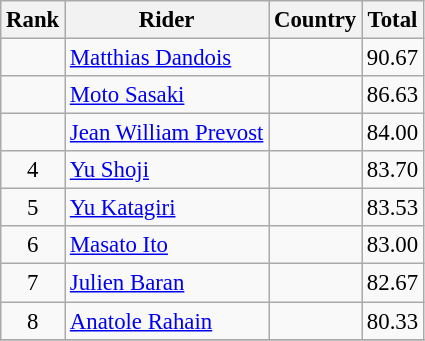<table class="wikitable sortable" style="font-size:95%; text-align:center;">
<tr>
<th>Rank</th>
<th>Rider</th>
<th>Country</th>
<th>Total</th>
</tr>
<tr>
<td></td>
<td align=left><a href='#'>Matthias Dandois</a></td>
<td align=left></td>
<td>90.67</td>
</tr>
<tr>
<td></td>
<td align=left><a href='#'>Moto Sasaki</a></td>
<td align=left></td>
<td>86.63</td>
</tr>
<tr>
<td></td>
<td align=left><a href='#'>Jean William Prevost</a></td>
<td align=left></td>
<td>84.00</td>
</tr>
<tr>
<td>4</td>
<td align=left><a href='#'>Yu Shoji</a></td>
<td align=left></td>
<td>83.70</td>
</tr>
<tr>
<td>5</td>
<td align=left><a href='#'>Yu Katagiri</a></td>
<td align=left></td>
<td>83.53</td>
</tr>
<tr>
<td>6</td>
<td align=left><a href='#'>Masato Ito</a></td>
<td align=left></td>
<td>83.00</td>
</tr>
<tr>
<td>7</td>
<td align=left><a href='#'>Julien Baran</a></td>
<td align=left></td>
<td>82.67</td>
</tr>
<tr>
<td>8</td>
<td align=left><a href='#'>Anatole Rahain</a></td>
<td align=left></td>
<td>80.33</td>
</tr>
<tr>
</tr>
</table>
